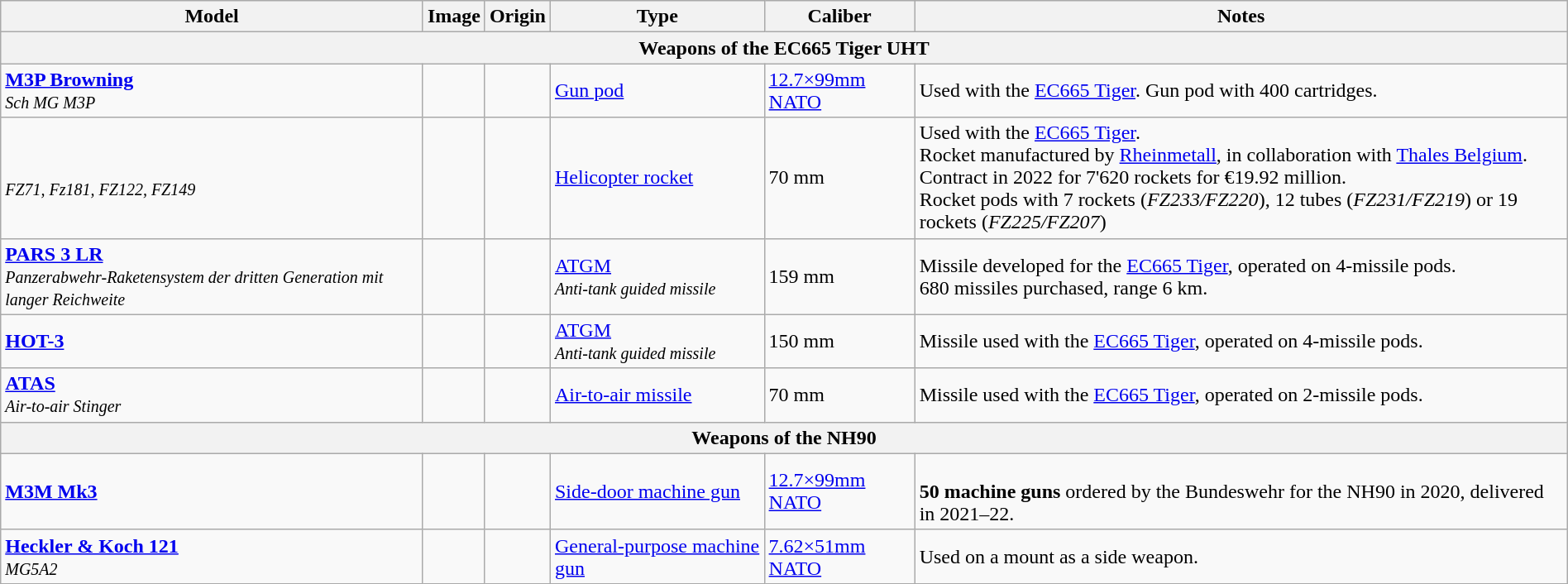<table class="wikitable" style="width:100%;">
<tr>
<th>Model</th>
<th>Image</th>
<th>Origin</th>
<th>Type</th>
<th>Caliber</th>
<th>Notes</th>
</tr>
<tr>
<th colspan="6">Weapons of the <strong>EC665 Tiger UHT</strong></th>
</tr>
<tr>
<td><a href='#'><strong>M3P Browning</strong></a><br><em><small>Sch MG M3P</small></em></td>
<td></td>
<td><small></small></td>
<td><a href='#'>Gun pod</a></td>
<td><a href='#'>12.7×99mm NATO</a></td>
<td>Used with the <a href='#'>EC665 Tiger</a>. Gun pod with 400 cartridges.</td>
</tr>
<tr>
<td><strong></strong><br><em><small>FZ71, Fz181, FZ122, FZ149</small></em></td>
<td></td>
<td><small><br></small></td>
<td><a href='#'>Helicopter rocket</a></td>
<td>70 mm</td>
<td>Used with the <a href='#'>EC665 Tiger</a>.<br>Rocket manufactured by <a href='#'>Rheinmetall</a>, in collaboration with <a href='#'>Thales Belgium</a>.<br>Contract in 2022 for 7'620 rockets for €19.92 million.<br>Rocket pods with 7 rockets (<em>FZ233/FZ220</em>), 12 tubes (<em>FZ231/FZ219</em>) or 19 rockets (<em>FZ225/FZ207</em>)</td>
</tr>
<tr>
<td><strong><a href='#'>PARS 3 LR</a></strong><br><small><em>Panzerabwehr-Raketensystem der dritten Generation mit langer Reichweite</em></small></td>
<td><br></td>
<td><small></small><br><small></small></td>
<td><a href='#'>ATGM</a><br><em><small>Anti-tank guided missile</small></em></td>
<td>159 mm</td>
<td>Missile developed for the <a href='#'>EC665 Tiger</a>, operated on 4-missile pods.<br>680 missiles purchased, range 6 km.</td>
</tr>
<tr>
<td><strong><a href='#'>HOT-3</a></strong></td>
<td><br></td>
<td><small></small><br><small></small></td>
<td><a href='#'>ATGM</a><br><em><small>Anti-tank guided missile</small></em></td>
<td>150 mm</td>
<td>Missile used with the <a href='#'>EC665 Tiger</a>, operated on 4-missile pods.</td>
</tr>
<tr>
<td><a href='#'><strong>ATAS</strong></a><br><em><small>Air-to-air Stinger</small></em></td>
<td></td>
<td><small></small></td>
<td><a href='#'>Air-to-air missile</a></td>
<td>70 mm</td>
<td>Missile used with the <a href='#'>EC665 Tiger</a>, operated on 2-missile pods.</td>
</tr>
<tr>
<th colspan="6">Weapons of the NH90</th>
</tr>
<tr>
<td><a href='#'><strong>M3M Mk3</strong></a></td>
<td></td>
<td><small></small></td>
<td><a href='#'>Side-door machine gun</a></td>
<td><a href='#'>12.7×99mm NATO</a></td>
<td><br><strong>50 machine guns</strong> ordered by the Bundeswehr for the NH90 in 2020, delivered in 2021–22.</td>
</tr>
<tr>
<td><strong><a href='#'>Heckler & Koch 121</a></strong><br><em><small>MG5A2</small></em></td>
<td></td>
<td><small></small></td>
<td><a href='#'>General-purpose machine gun</a></td>
<td><a href='#'>7.62×51mm NATO</a></td>
<td>Used on a mount as a side weapon.</td>
</tr>
</table>
